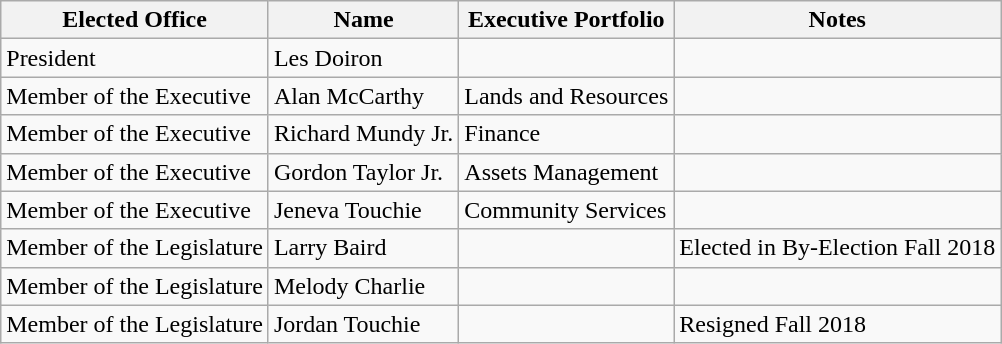<table class="wikitable mw-collapsible mw-collapsed">
<tr>
<th>Elected Office</th>
<th>Name</th>
<th>Executive Portfolio</th>
<th>Notes</th>
</tr>
<tr>
<td>President</td>
<td>Les Doiron</td>
<td></td>
<td></td>
</tr>
<tr>
<td>Member of the Executive</td>
<td>Alan McCarthy</td>
<td>Lands and Resources</td>
<td></td>
</tr>
<tr>
<td>Member of the Executive</td>
<td>Richard Mundy Jr.</td>
<td>Finance</td>
<td></td>
</tr>
<tr>
<td>Member of the Executive</td>
<td>Gordon Taylor Jr.</td>
<td>Assets Management</td>
<td></td>
</tr>
<tr>
<td>Member of the Executive</td>
<td>Jeneva Touchie</td>
<td>Community Services</td>
<td></td>
</tr>
<tr>
<td>Member of the Legislature</td>
<td>Larry Baird</td>
<td></td>
<td>Elected in By-Election Fall 2018</td>
</tr>
<tr>
<td>Member of the Legislature</td>
<td>Melody Charlie</td>
<td></td>
<td></td>
</tr>
<tr>
<td>Member of the Legislature</td>
<td>Jordan Touchie</td>
<td></td>
<td>Resigned Fall 2018</td>
</tr>
</table>
